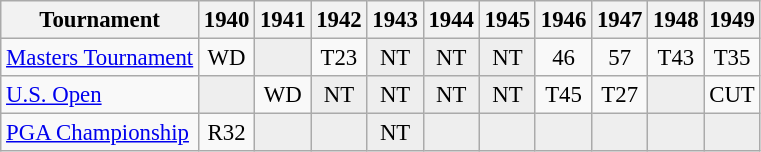<table class="wikitable" style="font-size:95%;text-align:center;">
<tr>
<th>Tournament</th>
<th>1940</th>
<th>1941</th>
<th>1942</th>
<th>1943</th>
<th>1944</th>
<th>1945</th>
<th>1946</th>
<th>1947</th>
<th>1948</th>
<th>1949</th>
</tr>
<tr>
<td align=left><a href='#'>Masters Tournament</a></td>
<td>WD</td>
<td style="background:#eeeeee;"></td>
<td>T23</td>
<td style="background:#eeeeee;">NT</td>
<td style="background:#eeeeee;">NT</td>
<td style="background:#eeeeee;">NT</td>
<td>46</td>
<td>57</td>
<td>T43</td>
<td>T35</td>
</tr>
<tr>
<td align=left><a href='#'>U.S. Open</a></td>
<td style="background:#eeeeee;"></td>
<td>WD</td>
<td style="background:#eeeeee;">NT</td>
<td style="background:#eeeeee;">NT</td>
<td style="background:#eeeeee;">NT</td>
<td style="background:#eeeeee;">NT</td>
<td>T45</td>
<td>T27</td>
<td style="background:#eeeeee;"></td>
<td>CUT</td>
</tr>
<tr>
<td align=left><a href='#'>PGA Championship</a></td>
<td>R32</td>
<td style="background:#eeeeee;"></td>
<td style="background:#eeeeee;"></td>
<td style="background:#eeeeee;">NT</td>
<td style="background:#eeeeee;"></td>
<td style="background:#eeeeee;"></td>
<td style="background:#eeeeee;"></td>
<td style="background:#eeeeee;"></td>
<td style="background:#eeeeee;"></td>
<td style="background:#eeeeee;"></td>
</tr>
</table>
